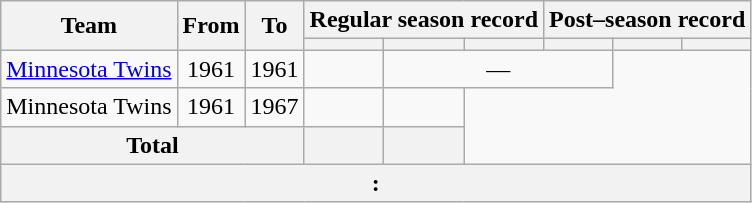<table class="wikitable" Style="text-align: center">
<tr>
<th rowspan="2">Team</th>
<th rowspan="2">From</th>
<th rowspan="2">To</th>
<th colspan="3">Regular season record</th>
<th colspan="3">Post–season record</th>
</tr>
<tr>
<th></th>
<th></th>
<th></th>
<th></th>
<th></th>
<th></th>
</tr>
<tr>
<td><a href='#'>Minnesota Twins</a></td>
<td>1961</td>
<td>1961</td>
<td></td>
<td colspan="3">—</td>
</tr>
<tr>
<td>Minnesota Twins</td>
<td>1961</td>
<td>1967</td>
<td></td>
<td></td>
</tr>
<tr>
<th colspan="3">Total</th>
<th></th>
<th></th>
</tr>
<tr>
<th colspan="9">:</th>
</tr>
</table>
